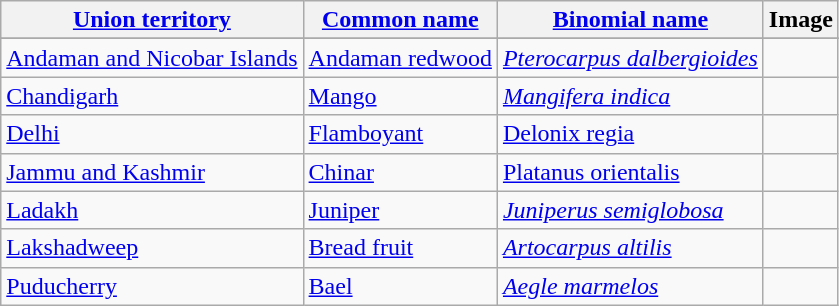<table class="wikitable sortable">
<tr>
<th><a href='#'>Union territory</a></th>
<th><a href='#'>Common name</a></th>
<th><a href='#'>Binomial name</a></th>
<th>Image</th>
</tr>
<tr>
</tr>
<tr>
<td><a href='#'>Andaman and Nicobar Islands</a></td>
<td><a href='#'>Andaman redwood</a></td>
<td><em><a href='#'>Pterocarpus dalbergioides</a></em></td>
<td></td>
</tr>
<tr>
<td><a href='#'>Chandigarh</a></td>
<td><a href='#'>Mango</a></td>
<td><em><a href='#'>Mangifera indica</a></em></td>
<td></td>
</tr>
<tr>
<td><a href='#'>Delhi</a></td>
<td><a href='#'>Flamboyant</a></td>
<td><a href='#'>Delonix regia</a></td>
<td></td>
</tr>
<tr>
<td><a href='#'>Jammu and Kashmir</a></td>
<td><a href='#'>Chinar</a></td>
<td><a href='#'>Platanus orientalis</a></td>
<td></td>
</tr>
<tr>
<td><a href='#'>Ladakh</a></td>
<td><a href='#'>Juniper</a></td>
<td><em><a href='#'>Juniperus semiglobosa</a></em></td>
<td></td>
</tr>
<tr>
<td><a href='#'>Lakshadweep</a></td>
<td><a href='#'>Bread fruit</a></td>
<td><em><a href='#'>Artocarpus altilis</a></em></td>
<td></td>
</tr>
<tr>
<td><a href='#'>Puducherry</a></td>
<td><a href='#'>Bael</a></td>
<td><em><a href='#'>Aegle marmelos</a></em></td>
<td></td>
</tr>
</table>
